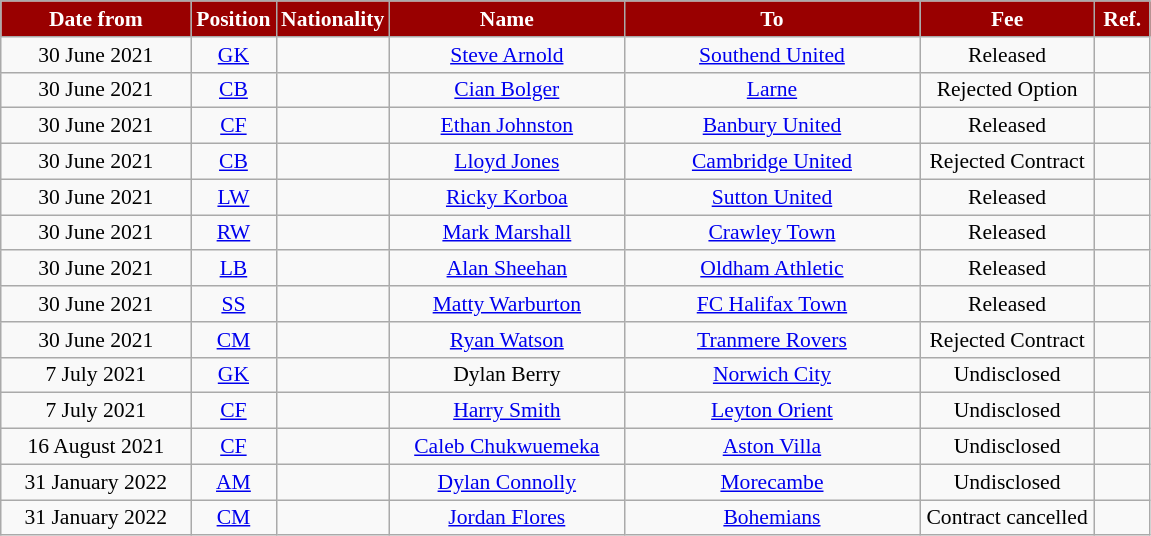<table class="wikitable"  style="text-align:center; font-size:90%; ">
<tr>
<th style="background:#990000; color:white; width:120px;">Date from</th>
<th style="background:#990000; color:white; width:50px;">Position</th>
<th style="background:#990000; color:white; width:50px;">Nationality</th>
<th style="background:#990000; color:white; width:150px;">Name</th>
<th style="background:#990000; color:white; width:190px;">To</th>
<th style="background:#990000; color:white; width:110px;">Fee</th>
<th style="background:#990000; color:white; width:30px;">Ref.</th>
</tr>
<tr>
<td>30 June 2021</td>
<td><a href='#'>GK</a></td>
<td></td>
<td><a href='#'>Steve Arnold</a></td>
<td> <a href='#'>Southend United</a></td>
<td>Released</td>
<td></td>
</tr>
<tr>
<td>30 June 2021</td>
<td><a href='#'>CB</a></td>
<td></td>
<td><a href='#'>Cian Bolger</a></td>
<td> <a href='#'>Larne</a></td>
<td>Rejected Option</td>
<td></td>
</tr>
<tr>
<td>30 June 2021</td>
<td><a href='#'>CF</a></td>
<td></td>
<td><a href='#'>Ethan Johnston</a></td>
<td> <a href='#'>Banbury United</a></td>
<td>Released</td>
<td></td>
</tr>
<tr>
<td>30 June 2021</td>
<td><a href='#'>CB</a></td>
<td></td>
<td><a href='#'>Lloyd Jones</a></td>
<td> <a href='#'>Cambridge United</a></td>
<td>Rejected Contract</td>
<td></td>
</tr>
<tr>
<td>30 June 2021</td>
<td><a href='#'>LW</a></td>
<td></td>
<td><a href='#'>Ricky Korboa</a></td>
<td> <a href='#'>Sutton United</a></td>
<td>Released</td>
<td></td>
</tr>
<tr>
<td>30 June 2021</td>
<td><a href='#'>RW</a></td>
<td></td>
<td><a href='#'>Mark Marshall</a></td>
<td> <a href='#'>Crawley Town</a></td>
<td>Released</td>
<td></td>
</tr>
<tr>
<td>30 June 2021</td>
<td><a href='#'>LB</a></td>
<td></td>
<td><a href='#'>Alan Sheehan</a></td>
<td> <a href='#'>Oldham Athletic</a></td>
<td>Released</td>
<td></td>
</tr>
<tr>
<td>30 June 2021</td>
<td><a href='#'>SS</a></td>
<td></td>
<td><a href='#'>Matty Warburton</a></td>
<td> <a href='#'>FC Halifax Town</a></td>
<td>Released</td>
<td></td>
</tr>
<tr>
<td>30 June 2021</td>
<td><a href='#'>CM</a></td>
<td></td>
<td><a href='#'>Ryan Watson</a></td>
<td> <a href='#'>Tranmere Rovers</a></td>
<td>Rejected Contract</td>
<td></td>
</tr>
<tr>
<td>7 July 2021</td>
<td><a href='#'>GK</a></td>
<td></td>
<td>Dylan Berry</td>
<td> <a href='#'>Norwich City</a></td>
<td>Undisclosed</td>
<td></td>
</tr>
<tr>
<td>7 July 2021</td>
<td><a href='#'>CF</a></td>
<td></td>
<td><a href='#'>Harry Smith</a></td>
<td> <a href='#'>Leyton Orient</a></td>
<td>Undisclosed</td>
<td></td>
</tr>
<tr>
<td>16 August 2021</td>
<td><a href='#'>CF</a></td>
<td></td>
<td><a href='#'>Caleb Chukwuemeka</a></td>
<td> <a href='#'>Aston Villa</a></td>
<td>Undisclosed</td>
<td></td>
</tr>
<tr>
<td>31 January 2022</td>
<td><a href='#'>AM</a></td>
<td></td>
<td><a href='#'>Dylan Connolly</a></td>
<td> <a href='#'>Morecambe</a></td>
<td>Undisclosed</td>
<td></td>
</tr>
<tr>
<td>31 January 2022</td>
<td><a href='#'>CM</a></td>
<td></td>
<td><a href='#'>Jordan Flores</a></td>
<td> <a href='#'>Bohemians</a></td>
<td>Contract cancelled</td>
<td></td>
</tr>
</table>
